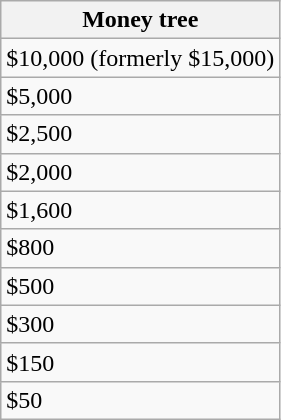<table class="wikitable">
<tr>
<th>Money tree</th>
</tr>
<tr>
<td>$10,000 (formerly $15,000)</td>
</tr>
<tr>
<td>$5,000</td>
</tr>
<tr>
<td>$2,500</td>
</tr>
<tr>
<td>$2,000</td>
</tr>
<tr>
<td>$1,600</td>
</tr>
<tr>
<td>$800</td>
</tr>
<tr>
<td>$500</td>
</tr>
<tr>
<td>$300</td>
</tr>
<tr>
<td>$150</td>
</tr>
<tr>
<td>$50</td>
</tr>
</table>
